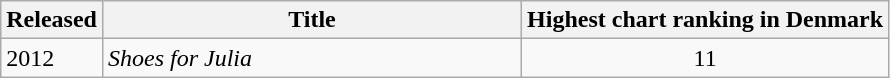<table class="wikitable plainrowheaders" border="1" style="text-align:left;">
<tr>
<th scope="col">Released</th>
<th scope="col" style="width:17em;">Title</th>
<th colspan="1" scope="col">Highest chart ranking in Denmark</th>
</tr>
<tr>
<td>2012</td>
<td><em>Shoes for Julia</em></td>
<td style="text-align:center;">11</td>
</tr>
</table>
